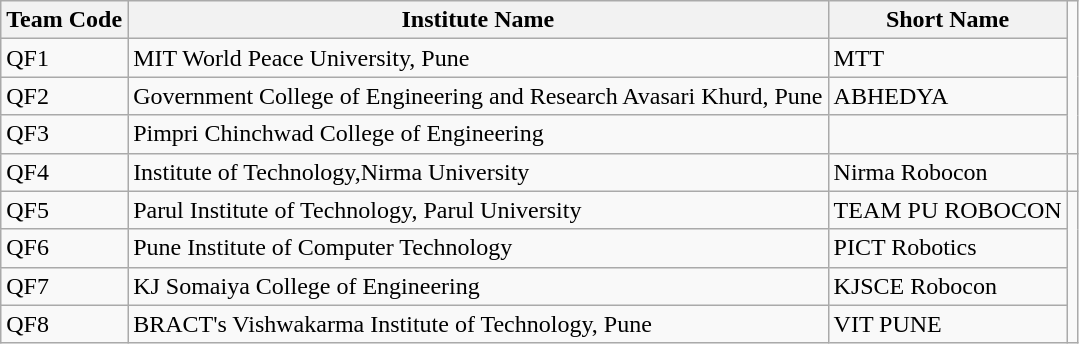<table class="wikitable">
<tr>
<th>Team Code</th>
<th>Institute Name</th>
<th>Short Name</th>
</tr>
<tr>
<td>QF1</td>
<td>MIT World Peace University, Pune</td>
<td>MTT</td>
</tr>
<tr>
<td>QF2</td>
<td>Government College of Engineering and Research Avasari Khurd, Pune</td>
<td>ABHEDYA</td>
</tr>
<tr>
<td>QF3</td>
<td>Pimpri Chinchwad College of Engineering</td>
<td></td>
</tr>
<tr>
<td>QF4</td>
<td>Institute of Technology,Nirma University</td>
<td>Nirma Robocon</td>
<td></td>
</tr>
<tr>
<td>QF5</td>
<td>Parul Institute of Technology, Parul University</td>
<td>TEAM PU ROBOCON</td>
</tr>
<tr>
<td>QF6</td>
<td>Pune Institute of Computer Technology</td>
<td>PICT Robotics</td>
</tr>
<tr>
<td>QF7</td>
<td>KJ Somaiya College of Engineering</td>
<td>KJSCE Robocon</td>
</tr>
<tr>
<td>QF8</td>
<td>BRACT's Vishwakarma Institute of Technology, Pune</td>
<td>VIT PUNE</td>
</tr>
</table>
